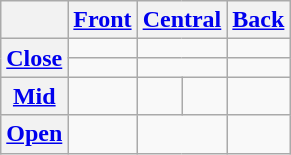<table class="wikitable" style="text-align:center">
<tr>
<th></th>
<th><a href='#'>Front</a></th>
<th colspan="2"><a href='#'>Central</a></th>
<th><a href='#'>Back</a></th>
</tr>
<tr>
<th rowspan="2"><a href='#'>Close</a></th>
<td></td>
<td colspan="2"></td>
<td></td>
</tr>
<tr>
<td></td>
<td colspan="2"></td>
<td></td>
</tr>
<tr>
<th><a href='#'>Mid</a></th>
<td></td>
<td></td>
<td></td>
<td></td>
</tr>
<tr>
<th><a href='#'>Open</a></th>
<td></td>
<td colspan="2"></td>
<td></td>
</tr>
</table>
